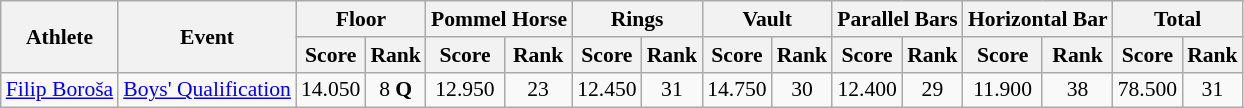<table class="wikitable" border="1" style="font-size:90%">
<tr>
<th rowspan=2>Athlete</th>
<th rowspan=2>Event</th>
<th colspan=2>Floor</th>
<th colspan=2>Pommel Horse</th>
<th colspan=2>Rings</th>
<th colspan=2>Vault</th>
<th colspan=2>Parallel Bars</th>
<th colspan=2>Horizontal Bar</th>
<th colspan=2>Total</th>
</tr>
<tr>
<th>Score</th>
<th>Rank</th>
<th>Score</th>
<th>Rank</th>
<th>Score</th>
<th>Rank</th>
<th>Score</th>
<th>Rank</th>
<th>Score</th>
<th>Rank</th>
<th>Score</th>
<th>Rank</th>
<th>Score</th>
<th>Rank</th>
</tr>
<tr>
<td><a href='#'>Filip Boroša</a></td>
<td><a href='#'>Boys' Qualification</a></td>
<td align=center>14.050</td>
<td align=center>8 <strong>Q</strong></td>
<td align=center>12.950</td>
<td align=center>23</td>
<td align=center>12.450</td>
<td align=center>31</td>
<td align=center>14.750</td>
<td align=center>30</td>
<td align=center>12.400</td>
<td align=center>29</td>
<td align=center>11.900</td>
<td align=center>38</td>
<td align=center>78.500</td>
<td align=center>31</td>
</tr>
</table>
